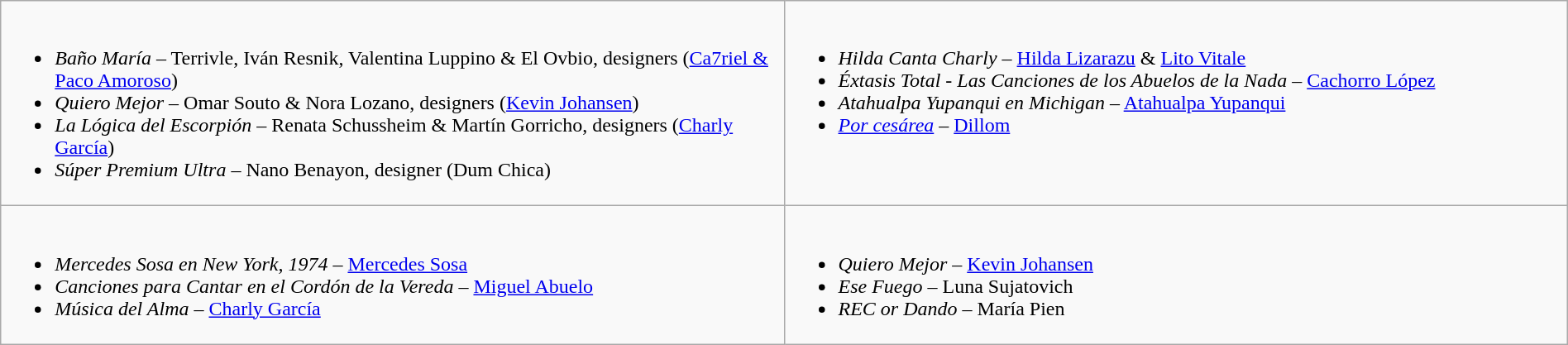<table class="wikitable" width="100%">
<tr>
<td style="vertical-align:top;" width="50%"><br><ul><li><em>Baño María</em> – Terrivle, Iván Resnik, Valentina Luppino & El Ovbio, designers (<a href='#'>Ca7riel & Paco Amoroso</a>)</li><li><em>Quiero Mejor</em> – Omar Souto & Nora Lozano, designers (<a href='#'>Kevin Johansen</a>)</li><li><em>La Lógica del Escorpión</em> – Renata Schussheim & Martín Gorricho, designers (<a href='#'>Charly García</a>)</li><li><em>Súper Premium Ultra</em> – Nano Benayon, designer (Dum Chica)</li></ul></td>
<td style="vertical-align:top;" width="50%"><br><ul><li><em>Hilda Canta Charly</em> – <a href='#'>Hilda Lizarazu</a> & <a href='#'>Lito Vitale</a></li><li><em>Éxtasis Total - Las Canciones de los Abuelos de la Nada</em> – <a href='#'>Cachorro López</a></li><li><em>Atahualpa Yupanqui en Michigan</em> – <a href='#'>Atahualpa Yupanqui</a></li><li><em><a href='#'>Por cesárea</a></em> – <a href='#'>Dillom</a></li></ul></td>
</tr>
<tr>
<td style="vertical-align:top;" width="50%"><br><ul><li><em>Mercedes Sosa en New York, 1974</em> – <a href='#'>Mercedes Sosa</a></li><li><em>Canciones para Cantar en el Cordón de la Vereda</em> – <a href='#'>Miguel Abuelo</a></li><li><em>Música del Alma</em> – <a href='#'>Charly García</a></li></ul></td>
<td style="vertical-align:top;" width="50%"><br><ul><li><em>Quiero Mejor</em> – <a href='#'>Kevin Johansen</a></li><li><em>Ese Fuego</em> – Luna Sujatovich</li><li><em>REC or Dando</em> – María Pien</li></ul></td>
</tr>
</table>
